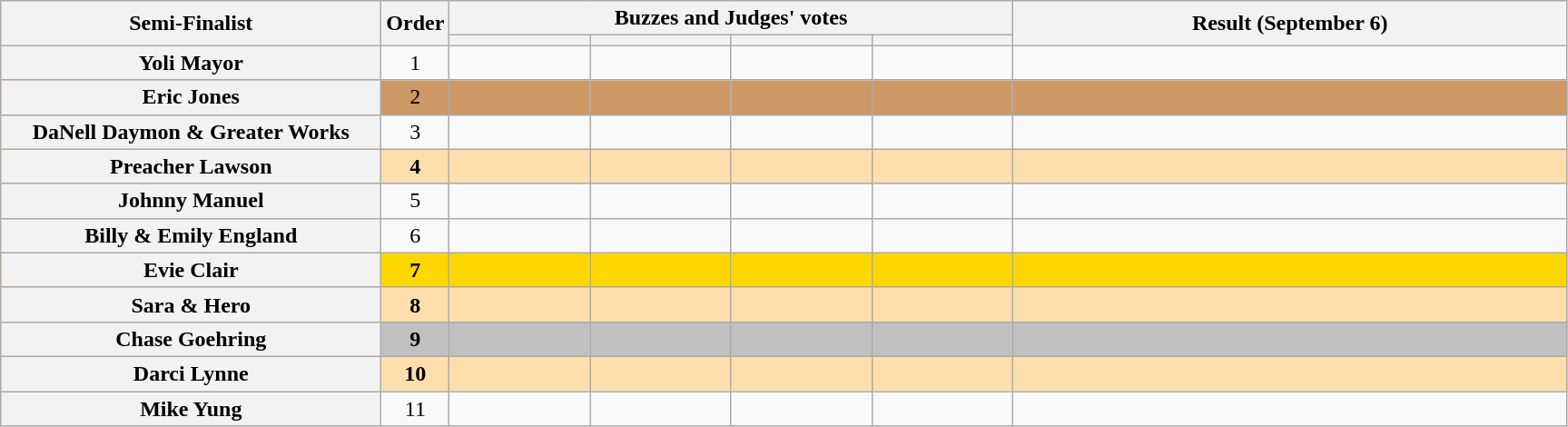<table class="wikitable plainrowheaders sortable" style="text-align:center;">
<tr>
<th scope="col" rowspan="2" class="unsortable" style="width:17em;">Semi-Finalist</th>
<th scope="col" rowspan="2" style="width:1em;">Order</th>
<th scope="col" colspan="4" class="unsortable" style="width:24em;">Buzzes and Judges' votes</th>
<th scope="col" rowspan="2" style="width:25em;">Result (September 6)</th>
</tr>
<tr>
<th scope="col" class="unsortable" style="width:6em;"></th>
<th scope="col" class="unsortable" style="width:6em;"></th>
<th scope="col" class="unsortable" style="width:6em;"></th>
<th scope="col" class="unsortable" style="width:6em;"></th>
</tr>
<tr>
<th scope="row">Yoli Mayor</th>
<td>1</td>
<td style="text-align:center;"></td>
<td style="text-align:center;"></td>
<td style="text-align:center;"></td>
<td style="text-align:center;"></td>
<td></td>
</tr>
<tr style="background:#c96;">
<th scope="row">Eric Jones</th>
<td>2</td>
<td style="text-align:center;"></td>
<td style="text-align:center;"></td>
<td style="text-align:center;"></td>
<td style="text-align:center;"></td>
<td></td>
</tr>
<tr>
<th scope="row">DaNell Daymon & Greater Works</th>
<td>3</td>
<td style="text-align:center;"></td>
<td style="text-align:center;"></td>
<td style="text-align:center;"></td>
<td style="text-align:center;"></td>
<td></td>
</tr>
<tr style="background:NavajoWhite;">
<th scope="row"><strong>Preacher Lawson</strong></th>
<td><strong>4</strong></td>
<td style="text-align:center;"></td>
<td style="text-align:center;"></td>
<td style="text-align:center;"></td>
<td style="text-align:center;"></td>
<td><strong></strong></td>
</tr>
<tr>
<th scope="row">Johnny Manuel</th>
<td>5</td>
<td style="text-align:center;"></td>
<td style="text-align:center;"></td>
<td style="text-align:center;"></td>
<td style="text-align:center;"></td>
<td></td>
</tr>
<tr>
<th scope="row">Billy & Emily England</th>
<td>6</td>
<td style="text-align:center;"></td>
<td style="text-align:center;"></td>
<td style="text-align:center;"></td>
<td style="text-align:center;"></td>
<td></td>
</tr>
<tr style="background:gold;">
<th scope="row"><strong>Evie Clair</strong></th>
<td><strong>7</strong></td>
<td style="text-align:center;"></td>
<td style="text-align:center;"></td>
<td style="text-align:center;"></td>
<td style="text-align:center;"></td>
<td><strong></strong></td>
</tr>
<tr style="background:NavajoWhite;">
<th scope="row"><strong>Sara & Hero</strong></th>
<td><strong>8</strong></td>
<td style="text-align:center;"></td>
<td style="text-align:center;"></td>
<td style="text-align:center;"></td>
<td style="text-align:center;"></td>
<td><strong></strong></td>
</tr>
<tr style="background:silver;">
<th scope="row"><strong>Chase Goehring</strong></th>
<td><strong>9</strong></td>
<td style="text-align:center;"></td>
<td style="text-align:center;"></td>
<td style="text-align:center;"></td>
<td style="text-align:center;"></td>
<td><strong></strong></td>
</tr>
<tr style="background:NavajoWhite;">
<th scope="row"><strong>Darci Lynne</strong></th>
<td><strong>10</strong></td>
<td style="text-align:center;"></td>
<td style="text-align:center;"></td>
<td style="text-align:center;"></td>
<td style="text-align:center;"></td>
<td><strong></strong></td>
</tr>
<tr>
<th scope="row">Mike Yung</th>
<td>11</td>
<td style="text-align:center;"></td>
<td style="text-align:center;"></td>
<td style="text-align:center;"></td>
<td style="text-align:center;"></td>
<td></td>
</tr>
</table>
